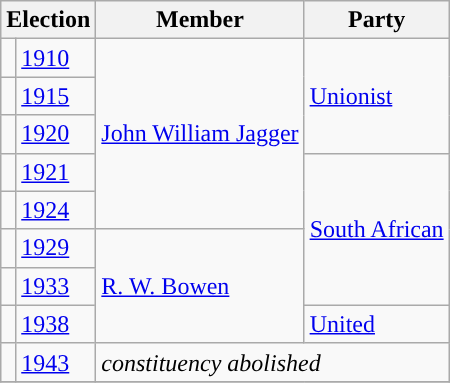<table class="wikitable">
<tr>
<th colspan="2">Election</th>
<th>Member</th>
<th>Party</th>
</tr>
<tr>
<td style="background-color: "></td>
<td><a href='#'>1910</a></td>
<td rowspan="5"><a href='#'>John William Jagger</a></td>
<td rowspan="3"><a href='#'>Unionist</a></td>
</tr>
<tr>
<td style="background-color: "></td>
<td><a href='#'>1915</a></td>
</tr>
<tr>
<td style="background-color: "></td>
<td><a href='#'>1920</a></td>
</tr>
<tr>
<td style="background-color: "></td>
<td><a href='#'>1921</a></td>
<td rowspan="4"><a href='#'>South African</a></td>
</tr>
<tr>
<td style="background-color: "></td>
<td><a href='#'>1924</a></td>
</tr>
<tr>
<td style="background-color: "></td>
<td><a href='#'>1929</a></td>
<td rowspan="3"><a href='#'>R. W. Bowen</a></td>
</tr>
<tr>
<td style="background-color: "></td>
<td><a href='#'>1933</a></td>
</tr>
<tr>
<td style="background-color: "></td>
<td><a href='#'>1938</a></td>
<td><a href='#'>United</a></td>
</tr>
<tr>
<td style="background-color: "></td>
<td><a href='#'>1943</a></td>
<td colspan="2"><em>constituency abolished</em></td>
</tr>
<tr>
</tr>
</table>
